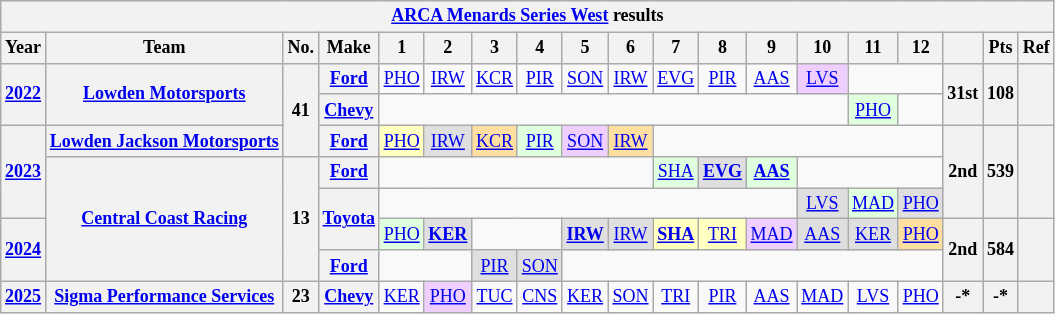<table class="wikitable" style="text-align:center; font-size:75%">
<tr>
<th colspan="22"><a href='#'>ARCA Menards Series West</a> results</th>
</tr>
<tr>
<th>Year</th>
<th>Team</th>
<th>No.</th>
<th>Make</th>
<th>1</th>
<th>2</th>
<th>3</th>
<th>4</th>
<th>5</th>
<th>6</th>
<th>7</th>
<th>8</th>
<th>9</th>
<th>10</th>
<th>11</th>
<th>12</th>
<th></th>
<th>Pts</th>
<th>Ref</th>
</tr>
<tr>
<th rowspan="2"><a href='#'>2022</a></th>
<th rowspan="2"><a href='#'>Lowden Motorsports</a></th>
<th rowspan="3">41</th>
<th><a href='#'>Ford</a></th>
<td><a href='#'>PHO</a></td>
<td><a href='#'>IRW</a></td>
<td><a href='#'>KCR</a></td>
<td><a href='#'>PIR</a></td>
<td><a href='#'>SON</a></td>
<td><a href='#'>IRW</a></td>
<td><a href='#'>EVG</a></td>
<td><a href='#'>PIR</a></td>
<td><a href='#'>AAS</a></td>
<td style="background:#EFCFFF;"><a href='#'>LVS</a><br></td>
<td colspan="2"></td>
<th rowspan="2">31st</th>
<th rowspan="2">108</th>
<th rowspan="2"></th>
</tr>
<tr>
<th><a href='#'>Chevy</a></th>
<td colspan="10"></td>
<td style="background:#DFFFDF;"><a href='#'>PHO</a><br></td>
<td></td>
</tr>
<tr>
<th rowspan=3><a href='#'>2023</a></th>
<th><a href='#'>Lowden Jackson Motorsports</a></th>
<th><a href='#'>Ford</a></th>
<td style="background:#FFFFBF;"><a href='#'>PHO</a><br></td>
<td style="background:#DFDFDF;"><a href='#'>IRW</a><br></td>
<td style="background:#FFDF9F;"><a href='#'>KCR</a><br></td>
<td style="background:#DFFFDF;"><a href='#'>PIR</a><br></td>
<td style="background:#EFCFFF;"><a href='#'>SON</a><br></td>
<td style="background:#FFDF9F;"><a href='#'>IRW</a><br></td>
<td colspan="6"></td>
<th rowspan=3>2nd</th>
<th rowspan=3>539</th>
<th rowspan=3></th>
</tr>
<tr>
<th rowspan=4><a href='#'>Central Coast Racing</a></th>
<th rowspan=4>13</th>
<th><a href='#'>Ford</a></th>
<td colspan=6></td>
<td style="background:#DFFFDF;"><a href='#'>SHA</a><br></td>
<td style="background:#DFDFDF;"><strong><a href='#'>EVG</a></strong><br></td>
<td style="background:#DFFFDF;"><strong><a href='#'>AAS</a></strong><br></td>
<td colspan=3></td>
</tr>
<tr>
<th rowspan=2><a href='#'>Toyota</a></th>
<td colspan=9></td>
<td style="background:#DFDFDF;"><a href='#'>LVS</a><br></td>
<td style="background:#DFFFDF;"><a href='#'>MAD</a><br></td>
<td style="background:#DFDFDF;"><a href='#'>PHO</a><br></td>
</tr>
<tr>
<th rowspan=2><a href='#'>2024</a></th>
<td style="background:#DFFFDF;"><a href='#'>PHO</a><br></td>
<td style="background:#DFDFDF;"><strong><a href='#'>KER</a></strong><br></td>
<td colspan=2></td>
<td style="background:#DFDFDF;"><strong><a href='#'>IRW</a></strong><br></td>
<td style="background:#DFDFDF;"><a href='#'>IRW</a><br></td>
<td style="background:#FFFFBF;"><strong><a href='#'>SHA</a></strong><br></td>
<td style="background:#FFFFBF;"><a href='#'>TRI</a><br></td>
<td style="background:#EFCFFF;"><a href='#'>MAD</a><br></td>
<td style="background:#DFDFDF;"><a href='#'>AAS</a><br></td>
<td style="background:#DFDFDF;"><a href='#'>KER</a><br></td>
<td style="background:#FFDF9F;"><a href='#'>PHO</a><br></td>
<th rowspan=2>2nd</th>
<th rowspan=2>584</th>
<th rowspan=2></th>
</tr>
<tr>
<th><a href='#'>Ford</a></th>
<td colspan=2></td>
<td style="background:#DFDFDF;"><a href='#'>PIR</a><br></td>
<td style="background:#DFDFDF;"><a href='#'>SON</a><br></td>
<td colspan=8></td>
</tr>
<tr>
<th><a href='#'>2025</a></th>
<th><a href='#'>Sigma Performance Services</a></th>
<th>23</th>
<th><a href='#'>Chevy</a></th>
<td><a href='#'>KER</a></td>
<td style="background:#EFCFFF;"><a href='#'>PHO</a><br></td>
<td><a href='#'>TUC</a></td>
<td><a href='#'>CNS</a></td>
<td><a href='#'>KER</a></td>
<td><a href='#'>SON</a></td>
<td><a href='#'>TRI</a></td>
<td><a href='#'>PIR</a></td>
<td><a href='#'>AAS</a></td>
<td><a href='#'>MAD</a></td>
<td><a href='#'>LVS</a></td>
<td><a href='#'>PHO</a></td>
<th>-*</th>
<th>-*</th>
<th></th>
</tr>
</table>
